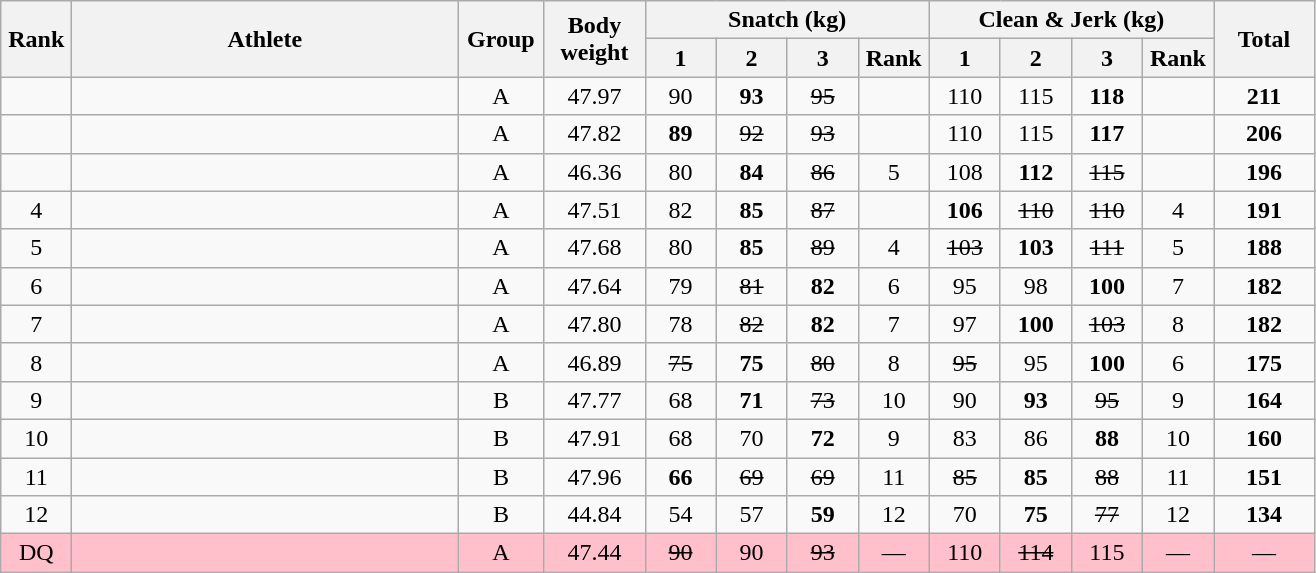<table class = "wikitable" style="text-align:center;">
<tr>
<th rowspan=2 width=40>Rank</th>
<th rowspan=2 width=250>Athlete</th>
<th rowspan=2 width=50>Group</th>
<th rowspan=2 width=60>Body weight</th>
<th colspan=4>Snatch (kg)</th>
<th colspan=4>Clean & Jerk (kg)</th>
<th rowspan=2 width=60>Total</th>
</tr>
<tr>
<th width=40>1</th>
<th width=40>2</th>
<th width=40>3</th>
<th width=40>Rank</th>
<th width=40>1</th>
<th width=40>2</th>
<th width=40>3</th>
<th width=40>Rank</th>
</tr>
<tr>
<td></td>
<td align=left></td>
<td>A</td>
<td>47.97</td>
<td>90</td>
<td><strong>93</strong></td>
<td><s>95 </s></td>
<td></td>
<td>110</td>
<td>115</td>
<td><strong>118</strong></td>
<td> </td>
<td><strong>211</strong></td>
</tr>
<tr>
<td></td>
<td align=left></td>
<td>A</td>
<td>47.82</td>
<td><strong>89</strong></td>
<td><s>92 </s></td>
<td><s>93 </s></td>
<td></td>
<td>110</td>
<td>115</td>
<td><strong>117</strong></td>
<td></td>
<td><strong>206</strong></td>
</tr>
<tr>
<td></td>
<td align=left></td>
<td>A</td>
<td>46.36</td>
<td>80</td>
<td><strong>84</strong></td>
<td><s>86 </s></td>
<td>5</td>
<td>108</td>
<td><strong>112</strong></td>
<td><s>115 </s></td>
<td></td>
<td><strong>196</strong></td>
</tr>
<tr>
<td>4</td>
<td align=left></td>
<td>A</td>
<td>47.51</td>
<td>82</td>
<td><strong>85</strong></td>
<td><s>87 </s></td>
<td></td>
<td><strong>106</strong></td>
<td><s>110 </s></td>
<td><s>110 </s></td>
<td>4</td>
<td><strong>191</strong></td>
</tr>
<tr>
<td>5</td>
<td align=left></td>
<td>A</td>
<td>47.68</td>
<td>80</td>
<td><strong>85</strong></td>
<td><s>89 </s></td>
<td>4</td>
<td><s>103 </s></td>
<td><strong>103</strong></td>
<td><s>111 </s></td>
<td>5</td>
<td><strong>188</strong></td>
</tr>
<tr>
<td>6</td>
<td align=left></td>
<td>A</td>
<td>47.64</td>
<td>79</td>
<td><s>81 </s></td>
<td><strong>82</strong></td>
<td>6</td>
<td>95</td>
<td>98</td>
<td><strong>100</strong></td>
<td>7</td>
<td><strong>182</strong></td>
</tr>
<tr>
<td>7</td>
<td align=left></td>
<td>A</td>
<td>47.80</td>
<td>78</td>
<td><s>82 </s></td>
<td><strong>82</strong></td>
<td>7</td>
<td>97</td>
<td><strong>100</strong></td>
<td><s>103 </s></td>
<td>8</td>
<td><strong>182</strong></td>
</tr>
<tr>
<td>8</td>
<td align=left></td>
<td>A</td>
<td>46.89</td>
<td><s>75 </s></td>
<td><strong>75</strong></td>
<td><s>80 </s></td>
<td>8</td>
<td><s>95 </s></td>
<td>95</td>
<td><strong>100</strong></td>
<td>6</td>
<td><strong>175</strong></td>
</tr>
<tr>
<td>9</td>
<td align=left></td>
<td>B</td>
<td>47.77</td>
<td>68</td>
<td><strong>71</strong></td>
<td><s>73 </s></td>
<td>10</td>
<td>90</td>
<td><strong>93</strong></td>
<td><s>95 </s></td>
<td>9</td>
<td><strong>164</strong></td>
</tr>
<tr>
<td>10</td>
<td align=left></td>
<td>B</td>
<td>47.91</td>
<td>68</td>
<td>70</td>
<td><strong>72</strong></td>
<td>9</td>
<td>83</td>
<td>86</td>
<td><strong>88</strong></td>
<td>10</td>
<td><strong>160</strong></td>
</tr>
<tr>
<td>11</td>
<td align=left></td>
<td>B</td>
<td>47.96</td>
<td><strong>66</strong></td>
<td><s>69 </s></td>
<td><s>69 </s></td>
<td>11</td>
<td><s>85 </s></td>
<td><strong>85</strong></td>
<td><s>88 </s></td>
<td>11</td>
<td><strong>151</strong></td>
</tr>
<tr>
<td>12</td>
<td align=left></td>
<td>B</td>
<td>44.84</td>
<td>54</td>
<td>57</td>
<td><strong>59</strong></td>
<td>12</td>
<td>70</td>
<td><strong>75</strong></td>
<td><s>77 </s></td>
<td>12</td>
<td><strong>134</strong></td>
</tr>
<tr bgcolor=pink>
<td>DQ</td>
<td align=left></td>
<td>A</td>
<td>47.44</td>
<td><s>90 </s></td>
<td>90</td>
<td><s>93 </s></td>
<td>—</td>
<td>110</td>
<td><s>114 </s></td>
<td>115</td>
<td>—</td>
<td>—</td>
</tr>
</table>
